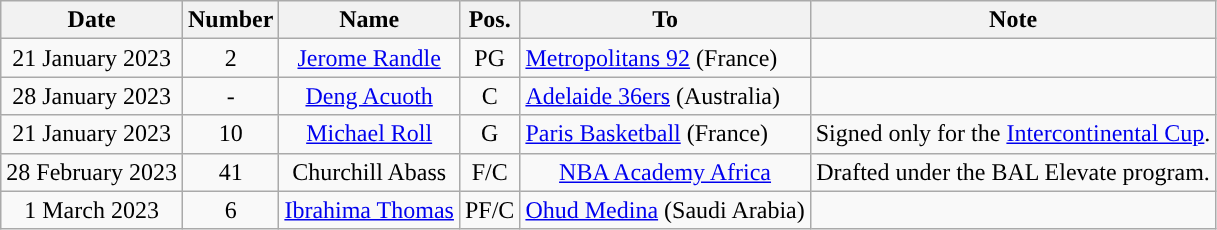<table class="wikitable sortable sortable" style="text-align: center">
<tr>
<th>Date</th>
<th>Number</th>
<th>Name</th>
<th>Pos.</th>
<th class="unsortable">To</th>
<th>Note</th>
</tr>
<tr>
<td>21 January 2023</td>
<td>2</td>
<td><a href='#'>Jerome Randle</a></td>
<td>PG</td>
<td align="left"><a href='#'>Metropolitans 92</a> (France)</td>
<td></td>
</tr>
<tr>
<td>28 January 2023</td>
<td>-</td>
<td><a href='#'>Deng Acuoth</a></td>
<td>C</td>
<td align="left"><a href='#'>Adelaide 36ers</a> (Australia)</td>
<td></td>
</tr>
<tr>
<td>21 January 2023</td>
<td>10</td>
<td><a href='#'>Michael Roll</a></td>
<td>G</td>
<td align="left"><a href='#'>Paris Basketball</a> (France)</td>
<td>Signed only for the <a href='#'>Intercontinental Cup</a>.</td>
</tr>
<tr>
<td>28 February 2023</td>
<td>41</td>
<td>Churchill Abass</td>
<td>F/C</td>
<td><a href='#'>NBA Academy Africa</a></td>
<td>Drafted under the BAL Elevate program.</td>
</tr>
<tr>
<td>1 March 2023</td>
<td>6</td>
<td><a href='#'>Ibrahima Thomas</a></td>
<td>PF/C</td>
<td><a href='#'>Ohud Medina</a> (Saudi Arabia)</td>
<td></td>
</tr>
</table>
